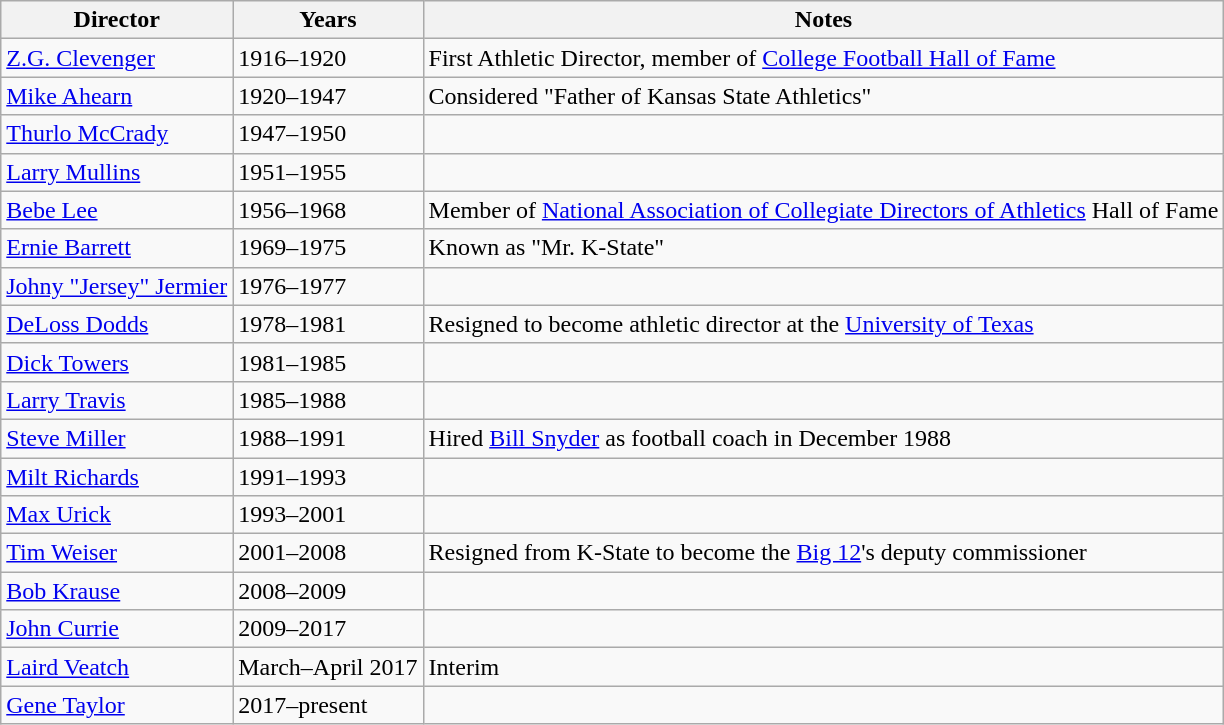<table class="wikitable">
<tr>
<th>Director</th>
<th>Years</th>
<th>Notes</th>
</tr>
<tr>
<td><a href='#'>Z.G. Clevenger</a></td>
<td>1916–1920</td>
<td>First Athletic Director, member of <a href='#'>College Football Hall of Fame</a></td>
</tr>
<tr>
<td><a href='#'>Mike Ahearn</a></td>
<td>1920–1947</td>
<td>Considered "Father of Kansas State Athletics"</td>
</tr>
<tr>
<td><a href='#'>Thurlo McCrady</a></td>
<td>1947–1950</td>
<td></td>
</tr>
<tr>
<td><a href='#'>Larry Mullins</a></td>
<td>1951–1955</td>
<td></td>
</tr>
<tr>
<td><a href='#'>Bebe Lee</a></td>
<td>1956–1968</td>
<td>Member of <a href='#'>National Association of Collegiate Directors of Athletics</a> Hall of Fame</td>
</tr>
<tr>
<td><a href='#'>Ernie Barrett</a></td>
<td>1969–1975</td>
<td>Known as "Mr. K-State"</td>
</tr>
<tr>
<td><a href='#'>Johny "Jersey" Jermier</a></td>
<td>1976–1977</td>
<td></td>
</tr>
<tr>
<td><a href='#'>DeLoss Dodds</a></td>
<td>1978–1981</td>
<td>Resigned to become athletic director at the <a href='#'>University of Texas</a></td>
</tr>
<tr>
<td><a href='#'>Dick Towers</a></td>
<td>1981–1985</td>
<td></td>
</tr>
<tr>
<td><a href='#'>Larry Travis</a></td>
<td>1985–1988</td>
<td></td>
</tr>
<tr>
<td><a href='#'>Steve Miller</a></td>
<td>1988–1991</td>
<td>Hired <a href='#'>Bill Snyder</a> as football coach in December 1988</td>
</tr>
<tr>
<td><a href='#'>Milt Richards</a></td>
<td>1991–1993</td>
<td></td>
</tr>
<tr>
<td><a href='#'>Max Urick</a></td>
<td>1993–2001</td>
<td></td>
</tr>
<tr>
<td><a href='#'>Tim Weiser</a></td>
<td>2001–2008</td>
<td>Resigned from K-State to become the <a href='#'>Big 12</a>'s deputy commissioner</td>
</tr>
<tr>
<td><a href='#'>Bob Krause</a></td>
<td>2008–2009</td>
<td></td>
</tr>
<tr>
<td><a href='#'>John Currie</a></td>
<td>2009–2017</td>
<td></td>
</tr>
<tr>
<td><a href='#'>Laird Veatch</a></td>
<td>March–April 2017</td>
<td>Interim</td>
</tr>
<tr>
<td><a href='#'>Gene Taylor</a></td>
<td>2017–present</td>
<td></td>
</tr>
</table>
